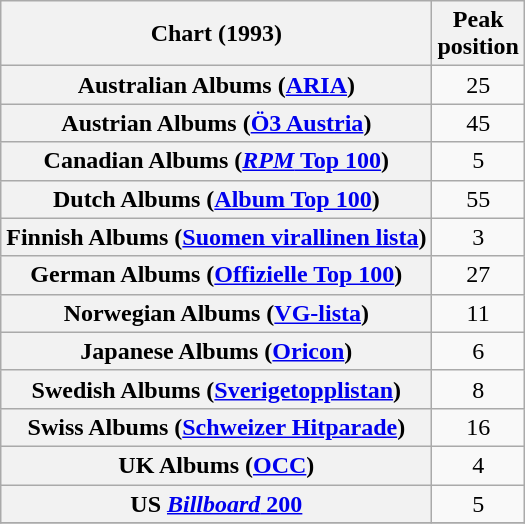<table class="wikitable sortable plainrowheaders" style="text-align:center;">
<tr>
<th align="left">Chart (1993)</th>
<th align="left">Peak<br>position</th>
</tr>
<tr>
<th scope="row">Australian Albums (<a href='#'>ARIA</a>)</th>
<td>25</td>
</tr>
<tr>
<th scope="row">Austrian Albums (<a href='#'>Ö3 Austria</a>)</th>
<td>45</td>
</tr>
<tr>
<th scope="row">Canadian Albums (<a href='#'><em>RPM</em> Top 100</a>)</th>
<td>5</td>
</tr>
<tr>
<th scope="row">Dutch Albums (<a href='#'>Album Top 100</a>)</th>
<td>55</td>
</tr>
<tr>
<th scope="row">Finnish Albums (<a href='#'>Suomen virallinen lista</a>)</th>
<td>3</td>
</tr>
<tr>
<th scope="row">German Albums (<a href='#'>Offizielle Top 100</a>)</th>
<td>27</td>
</tr>
<tr>
<th scope="row">Norwegian Albums (<a href='#'>VG-lista</a>)</th>
<td>11</td>
</tr>
<tr>
<th scope="row">Japanese Albums (<a href='#'>Oricon</a>)</th>
<td>6</td>
</tr>
<tr>
<th scope="row">Swedish Albums (<a href='#'>Sverigetopplistan</a>)</th>
<td>8</td>
</tr>
<tr>
<th scope="row">Swiss Albums (<a href='#'>Schweizer Hitparade</a>)</th>
<td>16</td>
</tr>
<tr>
<th scope="row">UK Albums (<a href='#'>OCC</a>)</th>
<td>4</td>
</tr>
<tr>
<th scope="row">US <a href='#'><em>Billboard</em> 200</a></th>
<td>5</td>
</tr>
<tr>
</tr>
</table>
